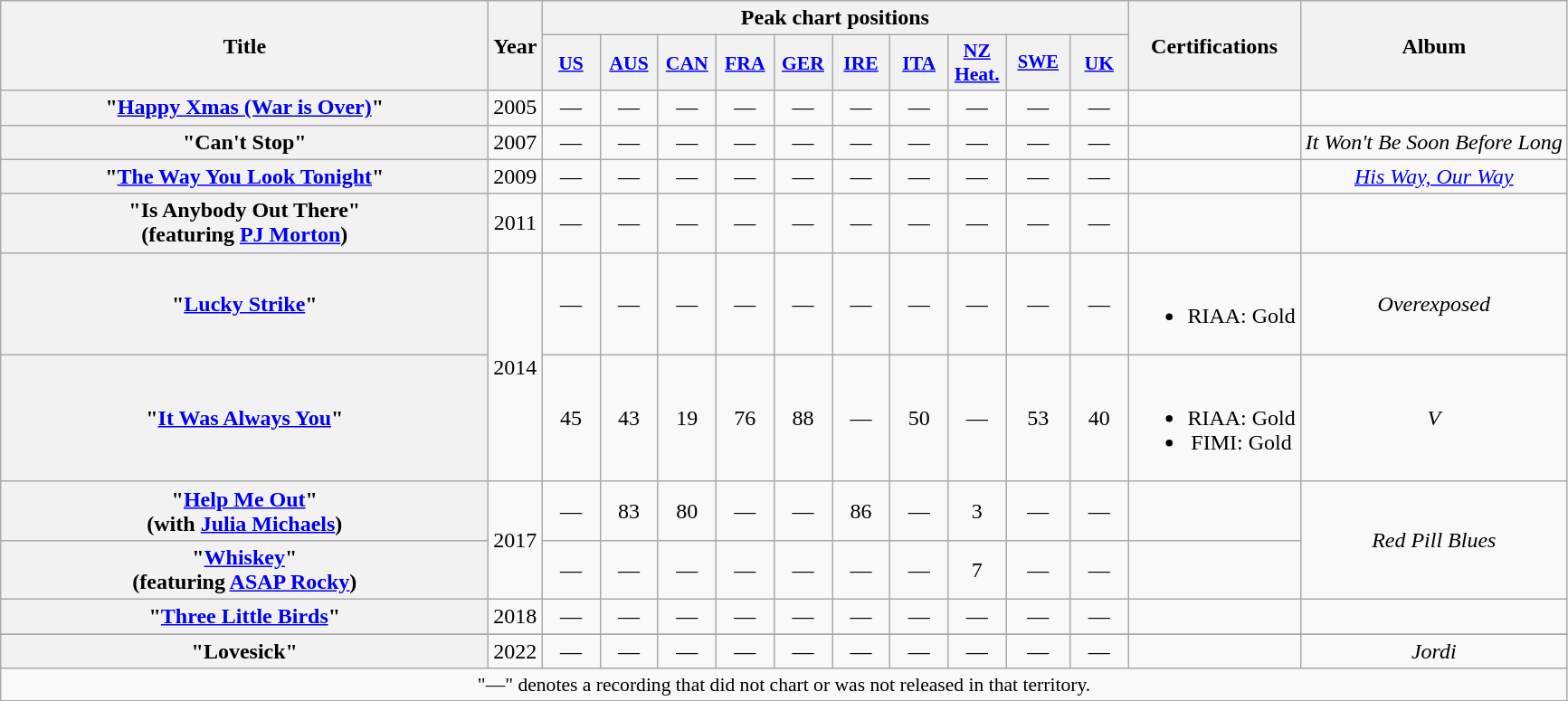<table class="wikitable plainrowheaders" style="text-align:center;" border="1">
<tr>
<th scope="col" rowspan="2" style="width:22em;">Title</th>
<th scope="col" rowspan="2">Year</th>
<th scope="col" colspan="10">Peak chart positions</th>
<th scope="col" rowspan="2">Certifications</th>
<th scope="col" rowspan="2">Album</th>
</tr>
<tr>
<th scope="col" style="width:2.5em;font-size:90%;"><a href='#'>US</a><br></th>
<th scope="col" style="width:2.5em;font-size:90%;"><a href='#'>AUS</a><br></th>
<th scope="col" style="width:2.5em;font-size:90%;"><a href='#'>CAN</a><br></th>
<th scope="col" style="width:2.5em;font-size:90%;"><a href='#'>FRA</a><br></th>
<th scope="col" style="width:2.5em;font-size:90%;"><a href='#'>GER</a><br></th>
<th scope="col" style="width:2.5em;font-size:90%;"><a href='#'>IRE</a><br></th>
<th scope="col" style="width:2.5em;font-size:90%;"><a href='#'>ITA</a><br></th>
<th scope="col" style="width:2.5em;font-size:90%;"><a href='#'>NZ<br>Heat.</a><br></th>
<th scope="col" style="width:3em;font-size:85%;"><a href='#'>SWE</a><br></th>
<th scope="col" style="width:2.5em;font-size:90%;"><a href='#'>UK</a><br></th>
</tr>
<tr>
<th scope="row">"<a href='#'>Happy Xmas (War is Over)</a>"</th>
<td>2005</td>
<td>—</td>
<td>—</td>
<td>—</td>
<td>—</td>
<td>—</td>
<td>—</td>
<td>—</td>
<td>—</td>
<td>—</td>
<td>—</td>
<td></td>
<td></td>
</tr>
<tr>
<th scope="row">"Can't Stop"</th>
<td>2007</td>
<td>—</td>
<td>—</td>
<td>—</td>
<td>—</td>
<td>—</td>
<td>—</td>
<td>—</td>
<td>—</td>
<td>—</td>
<td>—</td>
<td></td>
<td><em>It Won't Be Soon Before Long</em></td>
</tr>
<tr>
<th scope="row">"<a href='#'>The Way You Look Tonight</a>"</th>
<td>2009</td>
<td>—</td>
<td>—</td>
<td>—</td>
<td>—</td>
<td>—</td>
<td>—</td>
<td>—</td>
<td>—</td>
<td>—</td>
<td>—</td>
<td></td>
<td><em><a href='#'>His Way, Our Way</a></em></td>
</tr>
<tr>
<th scope="row">"Is Anybody Out There"<br><span>(featuring <a href='#'>PJ Morton</a>)</span></th>
<td>2011</td>
<td>—</td>
<td>—</td>
<td>—</td>
<td>—</td>
<td>—</td>
<td>—</td>
<td>—</td>
<td>—</td>
<td>—</td>
<td>—</td>
<td></td>
<td></td>
</tr>
<tr>
<th scope="row">"<a href='#'>Lucky Strike</a>"</th>
<td rowspan="2">2014</td>
<td>—</td>
<td>—</td>
<td>—</td>
<td>—</td>
<td>—</td>
<td>—</td>
<td>—</td>
<td>—</td>
<td>—</td>
<td>—</td>
<td><br><ul><li>RIAA: Gold</li></ul></td>
<td><em>Overexposed</em></td>
</tr>
<tr>
<th scope="row">"<a href='#'>It Was Always You</a>"</th>
<td>45</td>
<td>43</td>
<td>19</td>
<td>76</td>
<td>88</td>
<td>—</td>
<td>50</td>
<td>—</td>
<td>53</td>
<td>40</td>
<td><br><ul><li>RIAA: Gold</li><li>FIMI: Gold</li></ul></td>
<td><em>V</em></td>
</tr>
<tr>
<th scope="row">"<a href='#'>Help Me Out</a>"<br><span>(with <a href='#'>Julia Michaels</a>)</span></th>
<td rowspan="2">2017</td>
<td>—</td>
<td>83</td>
<td>80</td>
<td>—</td>
<td>—</td>
<td>86</td>
<td>—</td>
<td>3</td>
<td>—</td>
<td>—</td>
<td></td>
<td rowspan="2"><em>Red Pill Blues</em></td>
</tr>
<tr>
<th scope="row">"<a href='#'>Whiskey</a>"<br><span>(featuring <a href='#'>ASAP Rocky</a>)</span></th>
<td>—</td>
<td>—</td>
<td>—</td>
<td>—</td>
<td>—</td>
<td>—</td>
<td>—</td>
<td>7</td>
<td>—</td>
<td>—</td>
<td></td>
</tr>
<tr>
<th scope="row">"<a href='#'>Three Little Birds</a>"</th>
<td>2018</td>
<td>—</td>
<td>—</td>
<td>—</td>
<td>—</td>
<td>—</td>
<td>—</td>
<td>—</td>
<td>—</td>
<td>—</td>
<td>—</td>
<td></td>
<td></td>
</tr>
<tr>
</tr>
<tr>
<th scope="row">"Lovesick"</th>
<td>2022</td>
<td>—</td>
<td>—</td>
<td>—</td>
<td>—</td>
<td>—</td>
<td>—</td>
<td>—</td>
<td>—</td>
<td>—</td>
<td>—</td>
<td></td>
<td><em>Jordi</em></td>
</tr>
<tr>
<td colspan="16" style="font-size:90%">"—" denotes a recording that did not chart or was not released in that territory.</td>
</tr>
</table>
